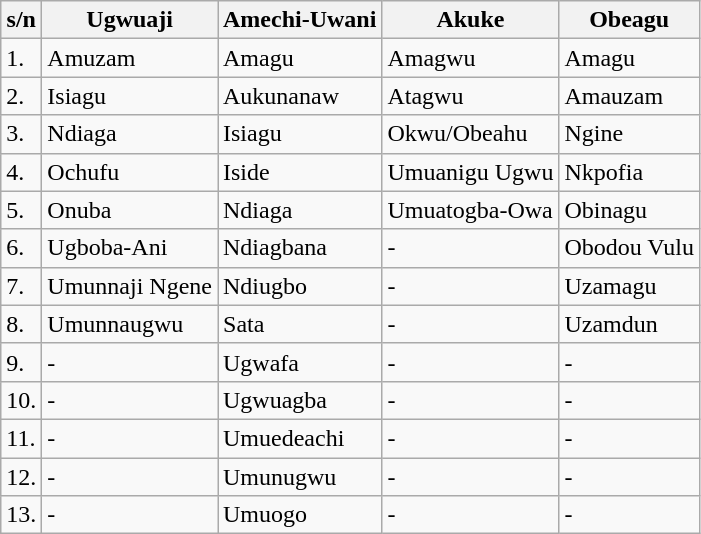<table class="wikitable">
<tr>
<th>s/n</th>
<th>Ugwuaji</th>
<th>Amechi-Uwani</th>
<th>Akuke</th>
<th>Obeagu</th>
</tr>
<tr>
<td>1.</td>
<td>Amuzam</td>
<td>Amagu</td>
<td>Amagwu</td>
<td>Amagu</td>
</tr>
<tr>
<td>2.</td>
<td>Isiagu</td>
<td>Aukunanaw</td>
<td>Atagwu</td>
<td>Amauzam</td>
</tr>
<tr>
<td>3.</td>
<td>Ndiaga</td>
<td>Isiagu</td>
<td>Okwu/Obeahu</td>
<td>Ngine</td>
</tr>
<tr>
<td>4.</td>
<td>Ochufu</td>
<td>Iside</td>
<td>Umuanigu Ugwu</td>
<td>Nkpofia</td>
</tr>
<tr>
<td>5.</td>
<td>Onuba</td>
<td>Ndiaga</td>
<td>Umuatogba-Owa</td>
<td>Obinagu</td>
</tr>
<tr>
<td>6.</td>
<td>Ugboba-Ani</td>
<td>Ndiagbana</td>
<td>-</td>
<td>Obodou Vulu</td>
</tr>
<tr>
<td>7.</td>
<td>Umunnaji Ngene</td>
<td>Ndiugbo</td>
<td>-</td>
<td>Uzamagu</td>
</tr>
<tr>
<td>8.</td>
<td>Umunnaugwu</td>
<td>Sata</td>
<td>-</td>
<td>Uzamdun</td>
</tr>
<tr>
<td>9.</td>
<td>-</td>
<td>Ugwafa</td>
<td>-</td>
<td>-</td>
</tr>
<tr>
<td>10.</td>
<td>-</td>
<td>Ugwuagba</td>
<td>-</td>
<td>-</td>
</tr>
<tr>
<td>11.</td>
<td>-</td>
<td>Umuedeachi</td>
<td>-</td>
<td>-</td>
</tr>
<tr>
<td>12.</td>
<td>-</td>
<td>Umunugwu</td>
<td>-</td>
<td>-</td>
</tr>
<tr>
<td>13.</td>
<td>-</td>
<td>Umuogo</td>
<td>-</td>
<td>-</td>
</tr>
</table>
